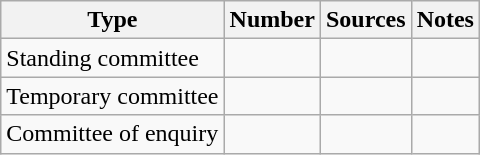<table class="wikitable">
<tr>
<th>Type</th>
<th>Number</th>
<th>Sources</th>
<th>Notes</th>
</tr>
<tr>
<td>Standing committee</td>
<td></td>
<td></td>
<td></td>
</tr>
<tr>
<td>Temporary committee</td>
<td></td>
<td></td>
<td></td>
</tr>
<tr>
<td>Committee of enquiry</td>
<td></td>
<td></td>
<td></td>
</tr>
</table>
